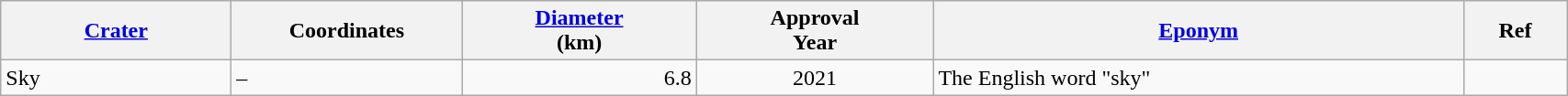<table class="wikitable sortable" style="min-width: 90%">
<tr>
<th style="width:10em"><a href='#'>Crater</a></th>
<th style="width:10em">Coordinates</th>
<th><a href='#'>Diameter</a><br>(km)</th>
<th>Approval<br>Year</th>
<th class="unsortable"><a href='#'>Eponym</a></th>
<th class="unsortable">Ref</th>
</tr>
<tr id="Sky">
<td>Sky</td>
<td>–</td>
<td align=right>6.8</td>
<td align=center>2021</td>
<td>The English word "sky"</td>
<td></td>
</tr>
</table>
